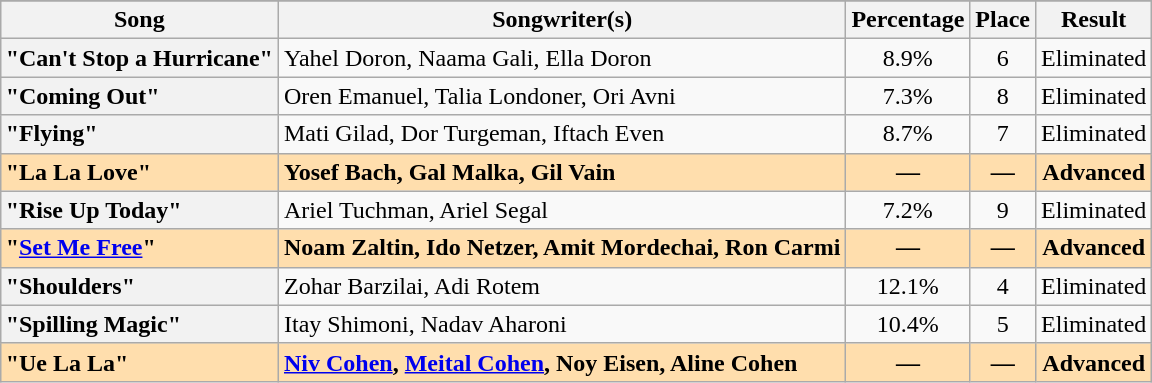<table class="sortable wikitable plainrowheaders" style="margin: 1em auto 1em auto; text-align:center;">
<tr>
</tr>
<tr>
<th>Song</th>
<th class="unsortable">Songwriter(s)</th>
<th>Percentage</th>
<th>Place</th>
<th>Result</th>
</tr>
<tr>
<th scope="row" style="text-align:left">"Can't Stop a Hurricane"</th>
<td align="left">Yahel Doron, Naama Gali, Ella Doron</td>
<td>8.9%</td>
<td>6</td>
<td>Eliminated</td>
</tr>
<tr>
<th scope="row" style="text-align:left">"Coming Out"</th>
<td align="left">Oren Emanuel, Talia Londoner, Ori Avni</td>
<td>7.3%</td>
<td>8</td>
<td>Eliminated</td>
</tr>
<tr>
<th scope="row" style="text-align:left">"Flying"</th>
<td align="left">Mati Gilad, Dor Turgeman, Iftach Even</td>
<td>8.7%</td>
<td>7</td>
<td>Eliminated</td>
</tr>
<tr style="font-weight:bold; background:navajowhite;">
<th scope="row" style="text-align:left; font-weight:bold; background:navajowhite;">"La La Love"</th>
<td align="left">Yosef Bach, Gal Malka, Gil Vain</td>
<td data-sort-value="99">—</td>
<td data-sort-value="1">—</td>
<td>Advanced</td>
</tr>
<tr>
<th scope="row" style="text-align:left">"Rise Up Today"</th>
<td align="left">Ariel Tuchman, Ariel Segal</td>
<td>7.2%</td>
<td>9</td>
<td>Eliminated</td>
</tr>
<tr style="font-weight:bold; background:navajowhite;">
<th scope="row" style="text-align:left; font-weight:bold; background:navajowhite;">"<a href='#'>Set Me Free</a>"</th>
<td align="left">Noam Zaltin, Ido Netzer, Amit Mordechai, Ron Carmi</td>
<td data-sort-value="98">—</td>
<td>—</td>
<td>Advanced</td>
</tr>
<tr>
<th scope="row" style="text-align:left">"Shoulders"</th>
<td align="left">Zohar Barzilai, Adi Rotem</td>
<td>12.1%</td>
<td>4</td>
<td>Eliminated</td>
</tr>
<tr>
<th scope="row" style="text-align:left">"Spilling Magic"</th>
<td align="left">Itay Shimoni, Nadav Aharoni</td>
<td>10.4%</td>
<td>5</td>
<td>Eliminated</td>
</tr>
<tr style="font-weight:bold; background:navajowhite;">
<th scope="row" style="text-align:left; font-weight:bold; background:navajowhite;">"Ue La La"</th>
<td align="left"><a href='#'>Niv Cohen</a>, <a href='#'>Meital Cohen</a>, Noy Eisen, Aline Cohen</td>
<td data-sort-value="99">—</td>
<td data-sort-value="1">—</td>
<td>Advanced</td>
</tr>
</table>
